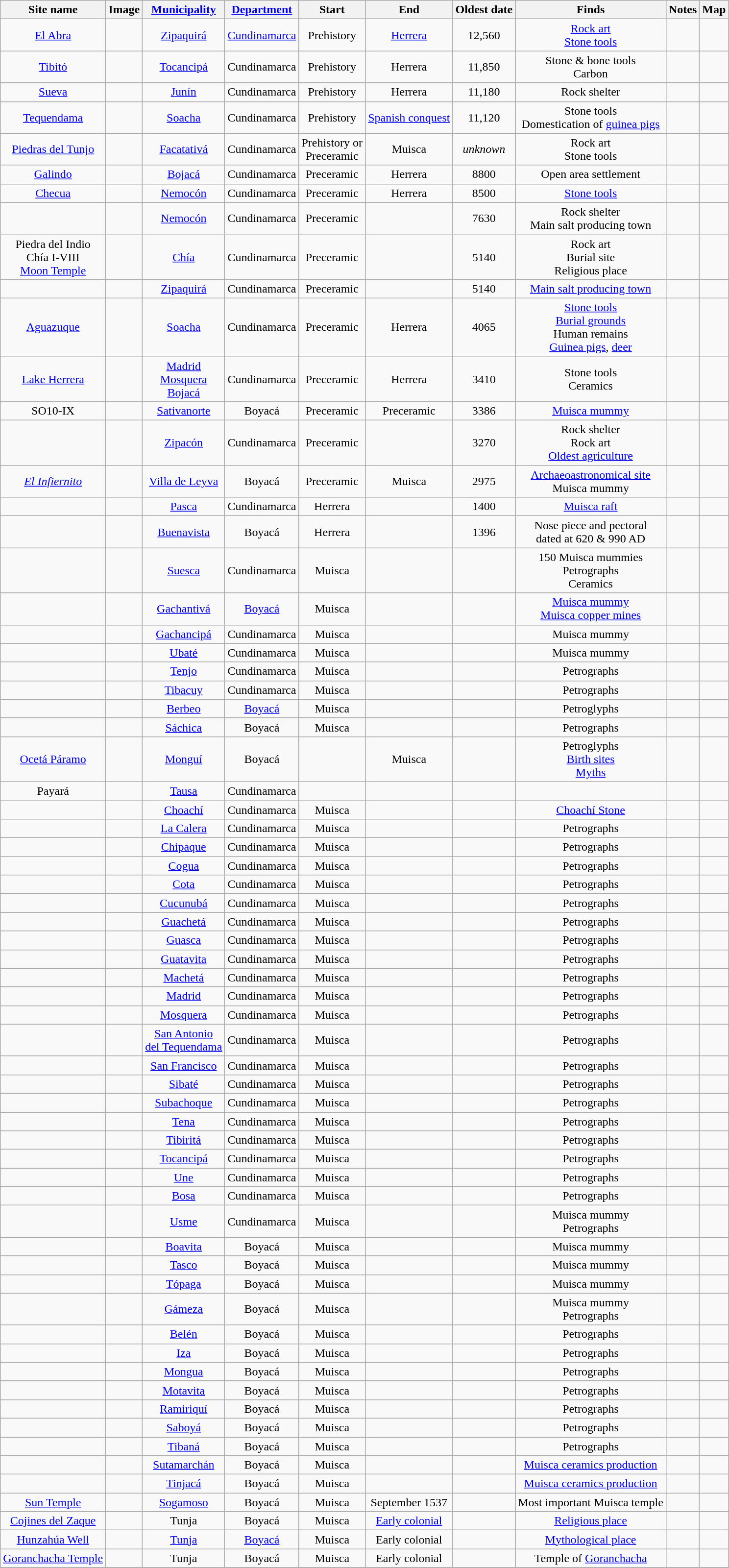<table class="wikitable sortable">
<tr>
<th scope="col">Site name</th>
<th scope="col">Image</th>
<th scope="col"><a href='#'>Municipality</a></th>
<th scope="col"><a href='#'>Department</a></th>
<th scope="col">Start</th>
<th scope="col">End</th>
<th scope="col">Oldest date<br></th>
<th scope="col">Finds</th>
<th scope="col" class=unsortable>Notes</th>
<th scope="col">Map</th>
</tr>
<tr>
<td align=center><a href='#'>El Abra</a></td>
<td align=center></td>
<td align=center><a href='#'>Zipaquirá</a></td>
<td align=center><a href='#'>Cundinamarca</a></td>
<td align=center>Prehistory</td>
<td align=center><a href='#'>Herrera</a></td>
<td align=center>12,560</td>
<td align=center><a href='#'>Rock art</a><br><a href='#'>Stone tools</a></td>
<td align=center></td>
<td align=center></td>
</tr>
<tr>
<td align=center><a href='#'>Tibitó</a></td>
<td align=center></td>
<td align=center><a href='#'>Tocancipá</a></td>
<td align=center>Cundinamarca</td>
<td align=center>Prehistory</td>
<td align=center>Herrera</td>
<td align=center>11,850</td>
<td align=center>Stone & bone tools<br>Carbon</td>
<td align=center></td>
<td align=center></td>
</tr>
<tr>
<td align=center><a href='#'>Sueva</a></td>
<td align=center></td>
<td align=center><a href='#'>Junín</a></td>
<td align=center>Cundinamarca</td>
<td align=center>Prehistory</td>
<td align=center>Herrera</td>
<td align=center>11,180</td>
<td align=center>Rock shelter</td>
<td align=center></td>
<td align=center></td>
</tr>
<tr>
<td align=center><a href='#'>Tequendama</a></td>
<td align=center></td>
<td align=center><a href='#'>Soacha</a></td>
<td align=center>Cundinamarca</td>
<td align=center>Prehistory</td>
<td align=center><a href='#'>Spanish conquest</a></td>
<td align=center>11,120</td>
<td align=center>Stone tools<br>Domestication of <a href='#'>guinea pigs</a></td>
<td align=center></td>
<td align=center></td>
</tr>
<tr>
<td align=center><a href='#'>Piedras del Tunjo</a></td>
<td align=center></td>
<td align=center><a href='#'>Facatativá</a></td>
<td align=center>Cundinamarca</td>
<td align=center>Prehistory or<br>Preceramic</td>
<td align=center>Muisca</td>
<td align=center><em>unknown</em></td>
<td align=center>Rock art<br>Stone tools</td>
<td align=center></td>
<td align=center></td>
</tr>
<tr>
<td align=center><a href='#'>Galindo</a></td>
<td align=center></td>
<td align=center><a href='#'>Bojacá</a></td>
<td align=center>Cundinamarca</td>
<td align=center>Preceramic</td>
<td align=center>Herrera</td>
<td align=center>8800</td>
<td align=center>Open area settlement</td>
<td align=center></td>
<td align=center></td>
</tr>
<tr>
<td align=center><a href='#'>Checua</a></td>
<td align=center></td>
<td align=center><a href='#'>Nemocón</a></td>
<td align=center>Cundinamarca</td>
<td align=center>Preceramic</td>
<td align=center>Herrera</td>
<td align=center>8500</td>
<td align=center><a href='#'>Stone tools</a></td>
<td align=center></td>
<td align=center></td>
</tr>
<tr>
<td align=center></td>
<td align=center></td>
<td align=center><a href='#'>Nemocón</a></td>
<td align=center>Cundinamarca</td>
<td align=center>Preceramic</td>
<td align=center></td>
<td align=center>7630</td>
<td align=center>Rock shelter<br>Main salt producing town</td>
<td align=center></td>
<td align=center></td>
</tr>
<tr>
<td align=center>Piedra del Indio<br>Chía I-VIII<br><a href='#'>Moon Temple</a></td>
<td align=center></td>
<td align=center><a href='#'>Chía</a></td>
<td align=center>Cundinamarca</td>
<td align=center>Preceramic</td>
<td align=center></td>
<td align=center>5140</td>
<td align=center>Rock art<br>Burial site<br>Religious place</td>
<td align=center></td>
<td align=center></td>
</tr>
<tr>
<td align=center></td>
<td align=center></td>
<td align=center><a href='#'>Zipaquirá</a></td>
<td align=center>Cundinamarca</td>
<td align=center>Preceramic</td>
<td align=center></td>
<td align=center>5140</td>
<td align=center><a href='#'>Main salt producing town</a></td>
<td align=center></td>
<td align=center></td>
</tr>
<tr>
<td align=center><a href='#'>Aguazuque</a></td>
<td align=center></td>
<td align=center><a href='#'>Soacha</a></td>
<td align=center>Cundinamarca</td>
<td align=center>Preceramic</td>
<td align=center>Herrera</td>
<td align=center>4065</td>
<td align=center><a href='#'>Stone tools</a><br><a href='#'>Burial grounds</a><br>Human remains<br><a href='#'>Guinea pigs</a>, <a href='#'>deer</a></td>
<td align=center></td>
<td align=center></td>
</tr>
<tr>
<td align=center><a href='#'>Lake Herrera</a></td>
<td align=center></td>
<td align=center><a href='#'>Madrid</a><br><a href='#'>Mosquera</a><br><a href='#'>Bojacá</a></td>
<td align=center>Cundinamarca</td>
<td align=center>Preceramic</td>
<td align=center>Herrera</td>
<td align=center>3410</td>
<td align=center>Stone tools<br>Ceramics</td>
<td align=center></td>
<td align=center></td>
</tr>
<tr>
<td align=center>SO10-IX</td>
<td align=center></td>
<td align=center><a href='#'>Sativanorte</a></td>
<td align=center>Boyacá</td>
<td align=center>Preceramic</td>
<td align=center>Preceramic</td>
<td align=center>3386</td>
<td align=center><a href='#'>Muisca mummy</a></td>
<td align=center></td>
<td align=center></td>
</tr>
<tr>
<td align=center></td>
<td align=center></td>
<td align=center><a href='#'>Zipacón</a></td>
<td align=center>Cundinamarca</td>
<td align=center>Preceramic</td>
<td align=center></td>
<td align=center>3270</td>
<td align=center>Rock shelter<br>Rock art<br><a href='#'>Oldest agriculture</a></td>
<td align=center></td>
<td align=center></td>
</tr>
<tr>
<td align=center><em><a href='#'>El Infiernito</a></em></td>
<td align=center></td>
<td align=center><a href='#'>Villa de Leyva</a></td>
<td align=center>Boyacá</td>
<td align=center>Preceramic</td>
<td align=center>Muisca</td>
<td align=center>2975</td>
<td align=center><a href='#'>Archaeoastronomical site</a><br>Muisca mummy</td>
<td align=center></td>
<td align=center></td>
</tr>
<tr>
<td align=center></td>
<td align=center></td>
<td align=center><a href='#'>Pasca</a></td>
<td align=center>Cundinamarca</td>
<td align=center>Herrera</td>
<td align=center></td>
<td align=center>1400</td>
<td align=center><a href='#'>Muisca raft</a></td>
<td align=center></td>
<td align=center></td>
</tr>
<tr>
<td align=center></td>
<td align=center></td>
<td align=center><a href='#'>Buenavista</a></td>
<td align=center>Boyacá</td>
<td align=center>Herrera</td>
<td align=center></td>
<td align=center>1396</td>
<td align=center>Nose piece and pectoral<br>dated at 620 & 990 AD</td>
<td align=center></td>
<td align=center></td>
</tr>
<tr>
<td align=center></td>
<td align=center></td>
<td align=center><a href='#'>Suesca</a></td>
<td align=center>Cundinamarca</td>
<td align=center>Muisca</td>
<td align=center></td>
<td align=center></td>
<td align=center>150 Muisca mummies<br>Petrographs<br>Ceramics</td>
<td align=center><br></td>
<td align=center></td>
</tr>
<tr>
<td align=center></td>
<td align=center></td>
<td align=center><a href='#'>Gachantivá</a></td>
<td align=center><a href='#'>Boyacá</a></td>
<td align=center>Muisca</td>
<td align=center></td>
<td align=center></td>
<td align=center><a href='#'>Muisca mummy</a><br><a href='#'>Muisca copper mines</a></td>
<td align=center></td>
<td align=center></td>
</tr>
<tr>
<td align=center></td>
<td align=center></td>
<td align=center><a href='#'>Gachancipá</a></td>
<td align=center>Cundinamarca</td>
<td align=center>Muisca</td>
<td align=center></td>
<td align=center></td>
<td align=center>Muisca mummy</td>
<td align=center></td>
<td align=center></td>
</tr>
<tr>
<td align=center></td>
<td align=center></td>
<td align=center><a href='#'>Ubaté</a></td>
<td align=center>Cundinamarca</td>
<td align=center>Muisca</td>
<td align=center></td>
<td align=center></td>
<td align=center>Muisca mummy</td>
<td align=center></td>
<td align=center></td>
</tr>
<tr>
<td align=center></td>
<td align=center></td>
<td align=center><a href='#'>Tenjo</a></td>
<td align=center>Cundinamarca</td>
<td align=center>Muisca</td>
<td align=center></td>
<td align=center></td>
<td align=center>Petrographs</td>
<td align=center></td>
<td align=center></td>
</tr>
<tr>
<td align=center></td>
<td align=center></td>
<td align=center><a href='#'>Tibacuy</a></td>
<td align=center>Cundinamarca</td>
<td align=center>Muisca</td>
<td align=center></td>
<td align=center></td>
<td align=center>Petrographs</td>
<td align=center></td>
<td align=center></td>
</tr>
<tr>
<td align=center></td>
<td align=center></td>
<td align=center><a href='#'>Berbeo</a></td>
<td align=center><a href='#'>Boyacá</a></td>
<td align=center>Muisca</td>
<td align=center></td>
<td align=center></td>
<td align=center>Petroglyphs</td>
<td align=center></td>
<td align=center></td>
</tr>
<tr>
<td align=center></td>
<td align=center></td>
<td align=center><a href='#'>Sáchica</a></td>
<td align=center>Boyacá</td>
<td align=center>Muisca</td>
<td align=center></td>
<td align=center></td>
<td align=center>Petrographs</td>
<td align=center></td>
<td align=center></td>
</tr>
<tr>
<td align=center><a href='#'>Ocetá Páramo</a></td>
<td align=center></td>
<td align=center><a href='#'>Monguí</a></td>
<td align=center>Boyacá</td>
<td align=center></td>
<td align=center>Muisca</td>
<td align=center></td>
<td align=center>Petroglyphs<br><a href='#'>Birth sites</a><br><a href='#'>Myths</a></td>
<td align=center></td>
<td align=center></td>
</tr>
<tr>
<td align=center>Payará</td>
<td align=center></td>
<td align=center><a href='#'>Tausa</a></td>
<td align=center>Cundinamarca</td>
<td align=center></td>
<td align=center></td>
<td align=center></td>
<td align=center></td>
<td align=center></td>
<td align=center></td>
</tr>
<tr>
<td align=center></td>
<td align=center></td>
<td align=center><a href='#'>Choachí</a></td>
<td align=center>Cundinamarca</td>
<td align=center>Muisca</td>
<td align=center></td>
<td align=center></td>
<td align=center><a href='#'>Choachí Stone</a></td>
<td align=center></td>
<td align=center></td>
</tr>
<tr>
<td align=center></td>
<td align=center></td>
<td align=center><a href='#'>La Calera</a></td>
<td align=center>Cundinamarca</td>
<td align=center>Muisca</td>
<td align=center></td>
<td align=center></td>
<td align=center>Petrographs</td>
<td align=center></td>
<td align=center></td>
</tr>
<tr>
<td align=center></td>
<td align=center></td>
<td align=center><a href='#'>Chipaque</a></td>
<td align=center>Cundinamarca</td>
<td align=center>Muisca</td>
<td align=center></td>
<td align=center></td>
<td align=center>Petrographs</td>
<td align=center></td>
<td align=center></td>
</tr>
<tr>
<td align=center></td>
<td align=center></td>
<td align=center><a href='#'>Cogua</a></td>
<td align=center>Cundinamarca</td>
<td align=center>Muisca</td>
<td align=center></td>
<td align=center></td>
<td align=center>Petrographs</td>
<td align=center></td>
<td align=center></td>
</tr>
<tr>
<td align=center></td>
<td align=center></td>
<td align=center><a href='#'>Cota</a></td>
<td align=center>Cundinamarca</td>
<td align=center>Muisca</td>
<td align=center></td>
<td align=center></td>
<td align=center>Petrographs</td>
<td align=center></td>
<td align=center></td>
</tr>
<tr>
<td align=center></td>
<td align=center></td>
<td align=center><a href='#'>Cucunubá</a></td>
<td align=center>Cundinamarca</td>
<td align=center>Muisca</td>
<td align=center></td>
<td align=center></td>
<td align=center>Petrographs</td>
<td align=center></td>
<td align=center></td>
</tr>
<tr>
<td align=center></td>
<td align=center></td>
<td align=center><a href='#'>Guachetá</a></td>
<td align=center>Cundinamarca</td>
<td align=center>Muisca</td>
<td align=center></td>
<td align=center></td>
<td align=center>Petrographs</td>
<td align=center></td>
<td align=center></td>
</tr>
<tr>
<td align=center></td>
<td align=center></td>
<td align=center><a href='#'>Guasca</a></td>
<td align=center>Cundinamarca</td>
<td align=center>Muisca</td>
<td align=center></td>
<td align=center></td>
<td align=center>Petrographs</td>
<td align=center></td>
<td align=center></td>
</tr>
<tr>
<td align=center></td>
<td align=center></td>
<td align=center><a href='#'>Guatavita</a></td>
<td align=center>Cundinamarca</td>
<td align=center>Muisca</td>
<td align=center></td>
<td align=center></td>
<td align=center>Petrographs</td>
<td align=center></td>
<td align=center></td>
</tr>
<tr>
<td align=center></td>
<td align=center></td>
<td align=center><a href='#'>Machetá</a></td>
<td align=center>Cundinamarca</td>
<td align=center>Muisca</td>
<td align=center></td>
<td align=center></td>
<td align=center>Petrographs</td>
<td align=center></td>
<td align=center></td>
</tr>
<tr>
<td align=center></td>
<td align=center></td>
<td align=center><a href='#'>Madrid</a></td>
<td align=center>Cundinamarca</td>
<td align=center>Muisca</td>
<td align=center></td>
<td align=center></td>
<td align=center>Petrographs</td>
<td align=center></td>
<td align=center></td>
</tr>
<tr>
<td align=center></td>
<td align=center></td>
<td align=center><a href='#'>Mosquera</a></td>
<td align=center>Cundinamarca</td>
<td align=center>Muisca</td>
<td align=center></td>
<td align=center></td>
<td align=center>Petrographs</td>
<td align=center></td>
<td align=center></td>
</tr>
<tr>
<td align=center></td>
<td align=center></td>
<td align=center><a href='#'>San Antonio<br>del Tequendama</a></td>
<td align=center>Cundinamarca</td>
<td align=center>Muisca</td>
<td align=center></td>
<td align=center></td>
<td align=center>Petrographs</td>
<td align=center></td>
<td align=center></td>
</tr>
<tr>
<td align=center></td>
<td align=center></td>
<td align=center><a href='#'>San Francisco</a></td>
<td align=center>Cundinamarca</td>
<td align=center>Muisca</td>
<td align=center></td>
<td align=center></td>
<td align=center>Petrographs</td>
<td align=center></td>
<td align=center></td>
</tr>
<tr>
<td align=center></td>
<td align=center></td>
<td align=center><a href='#'>Sibaté</a></td>
<td align=center>Cundinamarca</td>
<td align=center>Muisca</td>
<td align=center></td>
<td align=center></td>
<td align=center>Petrographs</td>
<td align=center></td>
<td align=center></td>
</tr>
<tr>
<td align=center></td>
<td align=center></td>
<td align=center><a href='#'>Subachoque</a></td>
<td align=center>Cundinamarca</td>
<td align=center>Muisca</td>
<td align=center></td>
<td align=center></td>
<td align=center>Petrographs</td>
<td align=center></td>
<td align=center></td>
</tr>
<tr>
<td align=center></td>
<td align=center></td>
<td align=center><a href='#'>Tena</a></td>
<td align=center>Cundinamarca</td>
<td align=center>Muisca</td>
<td align=center></td>
<td align=center></td>
<td align=center>Petrographs</td>
<td align=center></td>
<td align=center></td>
</tr>
<tr>
<td align=center></td>
<td align=center></td>
<td align=center><a href='#'>Tibiritá</a></td>
<td align=center>Cundinamarca</td>
<td align=center>Muisca</td>
<td align=center></td>
<td align=center></td>
<td align=center>Petrographs</td>
<td align=center></td>
<td align=center></td>
</tr>
<tr>
<td align=center></td>
<td align=center></td>
<td align=center><a href='#'>Tocancipá</a></td>
<td align=center>Cundinamarca</td>
<td align=center>Muisca</td>
<td align=center></td>
<td align=center></td>
<td align=center>Petrographs</td>
<td align=center></td>
<td align=center></td>
</tr>
<tr>
<td align=center></td>
<td align=center></td>
<td align=center><a href='#'>Une</a></td>
<td align=center>Cundinamarca</td>
<td align=center>Muisca</td>
<td align=center></td>
<td align=center></td>
<td align=center>Petrographs</td>
<td align=center></td>
<td align=center></td>
</tr>
<tr>
<td align=center></td>
<td align=center></td>
<td align=center><a href='#'>Bosa</a></td>
<td align=center>Cundinamarca</td>
<td align=center>Muisca</td>
<td align=center></td>
<td align=center></td>
<td align=center>Petrographs</td>
<td align=center></td>
<td align=center></td>
</tr>
<tr>
<td align=center></td>
<td align=center></td>
<td align=center><a href='#'>Usme</a></td>
<td align=center>Cundinamarca</td>
<td align=center>Muisca</td>
<td align=center></td>
<td align=center></td>
<td align=center>Muisca mummy<br>Petrographs</td>
<td align=center><br></td>
<td align=center></td>
</tr>
<tr>
<td align=center></td>
<td align=center></td>
<td align=center><a href='#'>Boavita</a></td>
<td align=center>Boyacá</td>
<td align=center>Muisca</td>
<td align=center></td>
<td align=center></td>
<td align=center>Muisca mummy</td>
<td align=center></td>
<td align=center></td>
</tr>
<tr>
<td align=center></td>
<td align=center></td>
<td align=center><a href='#'>Tasco</a></td>
<td align=center>Boyacá</td>
<td align=center>Muisca</td>
<td align=center></td>
<td align=center></td>
<td align=center>Muisca mummy</td>
<td align=center></td>
<td align=center></td>
</tr>
<tr>
<td align=center></td>
<td align=center></td>
<td align=center><a href='#'>Tópaga</a></td>
<td align=center>Boyacá</td>
<td align=center>Muisca</td>
<td align=center></td>
<td align=center></td>
<td align=center>Muisca mummy</td>
<td align=center></td>
<td align=center></td>
</tr>
<tr>
<td align=center></td>
<td align=center></td>
<td align=center><a href='#'>Gámeza</a></td>
<td align=center>Boyacá</td>
<td align=center>Muisca</td>
<td align=center></td>
<td align=center></td>
<td align=center>Muisca mummy<br>Petrographs</td>
<td align=center><br></td>
<td align=center></td>
</tr>
<tr>
<td align=center></td>
<td align=center></td>
<td align=center><a href='#'>Belén</a></td>
<td align=center>Boyacá</td>
<td align=center>Muisca</td>
<td align=center></td>
<td align=center></td>
<td align=center>Petrographs</td>
<td align=center></td>
<td align=center></td>
</tr>
<tr>
<td align=center></td>
<td align=center></td>
<td align=center><a href='#'>Iza</a></td>
<td align=center>Boyacá</td>
<td align=center>Muisca</td>
<td align=center></td>
<td align=center></td>
<td align=center>Petrographs</td>
<td align=center></td>
<td align=center></td>
</tr>
<tr>
<td align=center></td>
<td align=center></td>
<td align=center><a href='#'>Mongua</a></td>
<td align=center>Boyacá</td>
<td align=center>Muisca</td>
<td align=center></td>
<td align=center></td>
<td align=center>Petrographs</td>
<td align=center></td>
<td align=center></td>
</tr>
<tr>
<td align=center></td>
<td align=center></td>
<td align=center><a href='#'>Motavita</a></td>
<td align=center>Boyacá</td>
<td align=center>Muisca</td>
<td align=center></td>
<td align=center></td>
<td align=center>Petrographs</td>
<td align=center></td>
<td align=center></td>
</tr>
<tr>
<td align=center></td>
<td align=center></td>
<td align=center><a href='#'>Ramiriquí</a></td>
<td align=center>Boyacá</td>
<td align=center>Muisca</td>
<td align=center></td>
<td align=center></td>
<td align=center>Petrographs</td>
<td align=center></td>
<td align=center></td>
</tr>
<tr>
<td align=center></td>
<td align=center></td>
<td align=center><a href='#'>Saboyá</a></td>
<td align=center>Boyacá</td>
<td align=center>Muisca</td>
<td align=center></td>
<td align=center></td>
<td align=center>Petrographs</td>
<td align=center></td>
<td align=center></td>
</tr>
<tr>
<td align=center></td>
<td align=center></td>
<td align=center><a href='#'>Tibaná</a></td>
<td align=center>Boyacá</td>
<td align=center>Muisca</td>
<td align=center></td>
<td align=center></td>
<td align=center>Petrographs</td>
<td align=center></td>
<td align=center></td>
</tr>
<tr>
<td align=center></td>
<td align=center></td>
<td align=center><a href='#'>Sutamarchán</a></td>
<td align=center>Boyacá</td>
<td align=center>Muisca</td>
<td align=center></td>
<td align=center></td>
<td align=center><a href='#'>Muisca ceramics production</a></td>
<td align=center></td>
<td align=center></td>
</tr>
<tr>
<td align=center></td>
<td align=center></td>
<td align=center><a href='#'>Tinjacá</a></td>
<td align=center>Boyacá</td>
<td align=center>Muisca</td>
<td align=center></td>
<td align=center></td>
<td align=center><a href='#'>Muisca ceramics production</a></td>
<td align=center></td>
<td align=center></td>
</tr>
<tr>
<td align=center><a href='#'>Sun Temple</a></td>
<td align=center></td>
<td align=center><a href='#'>Sogamoso</a></td>
<td align=center>Boyacá</td>
<td align=center>Muisca</td>
<td align=center>September 1537</td>
<td align=center></td>
<td align=center>Most important Muisca temple</td>
<td align=center></td>
<td align=center></td>
</tr>
<tr>
<td align=center><a href='#'>Cojines del Zaque</a></td>
<td align=center></td>
<td align=center>Tunja</td>
<td align=center>Boyacá</td>
<td align=center>Muisca</td>
<td align=center><a href='#'>Early colonial</a></td>
<td align=center></td>
<td align=center><a href='#'>Religious place</a></td>
<td align=center></td>
<td align=center></td>
</tr>
<tr>
<td align=center><a href='#'>Hunzahúa Well</a></td>
<td align=center></td>
<td align=center><a href='#'>Tunja</a></td>
<td align=center><a href='#'>Boyacá</a></td>
<td align=center>Muisca</td>
<td align=center>Early colonial</td>
<td align=center></td>
<td align=center><a href='#'>Mythological place</a></td>
<td align=center></td>
<td align=center></td>
</tr>
<tr>
<td align=center><a href='#'>Goranchacha Temple</a></td>
<td align=center></td>
<td align=center>Tunja</td>
<td align=center>Boyacá</td>
<td align=center>Muisca</td>
<td align=center>Early colonial</td>
<td align=center></td>
<td align=center>Temple of <a href='#'>Goranchacha</a></td>
<td align=center></td>
<td align=center></td>
</tr>
<tr>
</tr>
</table>
